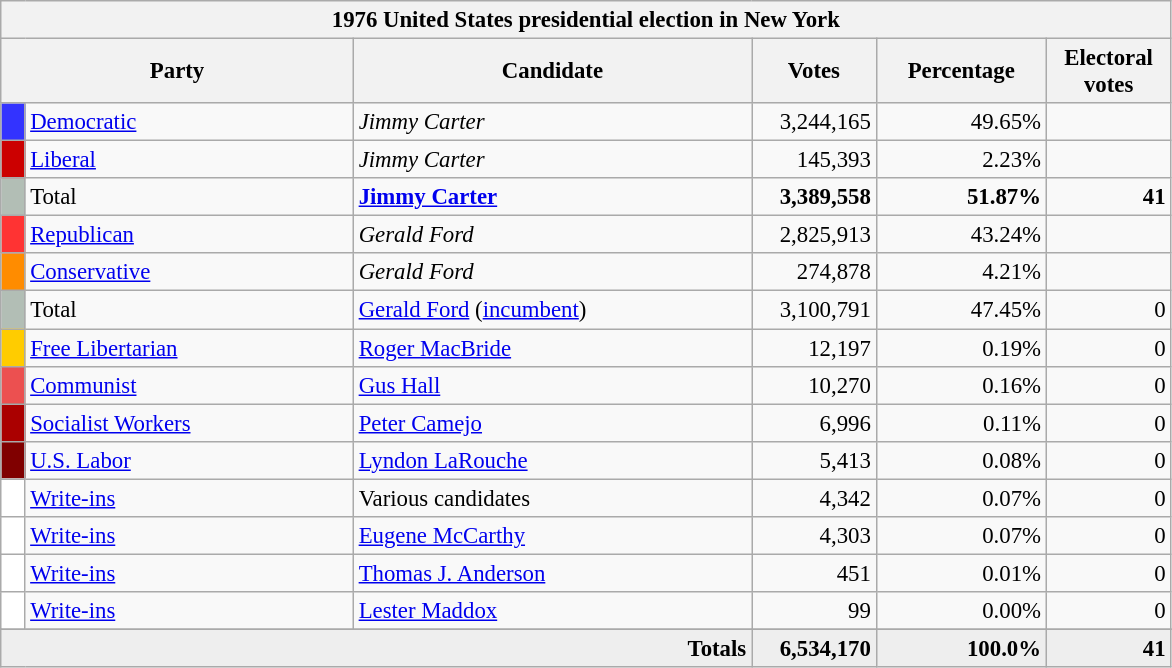<table class="wikitable" style="font-size: 95%;">
<tr>
<th colspan="6">1976 United States presidential election in New York</th>
</tr>
<tr>
<th colspan="2" style="width: 15em">Party</th>
<th style="width: 17em">Candidate</th>
<th style="width: 5em">Votes</th>
<th style="width: 7em">Percentage</th>
<th style="width: 5em">Electoral votes</th>
</tr>
<tr>
<th style="background-color:#3333FF; width: 3px"></th>
<td style="width: 130px"><a href='#'>Democratic</a></td>
<td><em>Jimmy Carter</em></td>
<td align="right">3,244,165</td>
<td align="right">49.65%</td>
<td align="right"></td>
</tr>
<tr>
<th style="background-color:#CC0000; width: 3px"></th>
<td style="width: 130px"><a href='#'>Liberal</a></td>
<td><em>Jimmy Carter</em></td>
<td align="right">145,393</td>
<td align="right">2.23%</td>
<td align="right"></td>
</tr>
<tr>
<th style="background-color:#B2BEB5; width: 3px"></th>
<td style="width: 130px">Total</td>
<td><strong><a href='#'>Jimmy Carter</a></strong></td>
<td align="right"><strong>3,389,558</strong></td>
<td align="right"><strong>51.87%</strong></td>
<td align="right"><strong>41</strong></td>
</tr>
<tr>
<th style="background-color:#FF3333; width: 3px"></th>
<td style="width: 130px"><a href='#'>Republican</a></td>
<td><em>Gerald Ford</em></td>
<td align="right">2,825,913</td>
<td align="right">43.24%</td>
<td align="right"></td>
</tr>
<tr>
<th style="background-color:#FF8C00; width: 3px"></th>
<td style="width: 130px"><a href='#'>Conservative</a></td>
<td><em>Gerald Ford</em></td>
<td align="right">274,878</td>
<td align="right">4.21%</td>
<td align="right"></td>
</tr>
<tr>
<th style="background-color:#B2BEB5; width: 3px"></th>
<td style="width: 130px">Total</td>
<td><a href='#'>Gerald Ford</a> (<a href='#'>incumbent</a>)</td>
<td align="right">3,100,791</td>
<td align="right">47.45%</td>
<td align="right">0</td>
</tr>
<tr>
<th style="background-color:#FFCC00; width: 3px"></th>
<td style="width: 130px"><a href='#'>Free Libertarian</a></td>
<td><a href='#'>Roger MacBride</a></td>
<td align="right">12,197</td>
<td align="right">0.19%</td>
<td align="right">0</td>
</tr>
<tr>
<th style="background-color:#EC5050; width: 3px"></th>
<td style="width: 130px"><a href='#'>Communist</a></td>
<td><a href='#'>Gus Hall</a></td>
<td align="right">10,270</td>
<td align="right">0.16%</td>
<td align="right">0</td>
</tr>
<tr>
<th style="background-color:#AA0000; width: 3px"></th>
<td style="width: 130px"><a href='#'>Socialist Workers</a></td>
<td><a href='#'>Peter Camejo</a></td>
<td align="right">6,996</td>
<td align="right">0.11%</td>
<td align="right">0</td>
</tr>
<tr>
<th style="background-color:#800000; width: 3px"></th>
<td style="width: 130px"><a href='#'>U.S. Labor</a></td>
<td><a href='#'>Lyndon LaRouche</a></td>
<td align="right">5,413</td>
<td align="right">0.08%</td>
<td align="right">0</td>
</tr>
<tr>
<th style="background-color:#FFFFFF; width: 3px"></th>
<td style="width: 130px"><a href='#'>Write-ins</a></td>
<td>Various candidates</td>
<td align="right">4,342</td>
<td align="right">0.07%</td>
<td align="right">0</td>
</tr>
<tr>
<th style="background-color:#FFFFFF; width: 3px"></th>
<td style="width: 130px"><a href='#'>Write-ins</a></td>
<td><a href='#'>Eugene McCarthy</a></td>
<td align="right">4,303</td>
<td align="right">0.07%</td>
<td align="right">0</td>
</tr>
<tr>
<th style="background-color:#FFFFFF; width: 3px"></th>
<td style="width: 130px"><a href='#'>Write-ins</a></td>
<td><a href='#'>Thomas J. Anderson</a></td>
<td align="right">451</td>
<td align="right">0.01%</td>
<td align="right">0</td>
</tr>
<tr>
<th style="background-color:#FFFFFF; width: 3px"></th>
<td style="width: 130px"><a href='#'>Write-ins</a></td>
<td><a href='#'>Lester Maddox</a></td>
<td align="right">99</td>
<td align="right">0.00%</td>
<td align="right">0</td>
</tr>
<tr>
</tr>
<tr bgcolor="#EEEEEE">
<td colspan="3" align="right"><strong>Totals</strong></td>
<td align="right"><strong>6,534,170</strong></td>
<td align="right"><strong>100.0%</strong></td>
<td align="right"><strong>41</strong></td>
</tr>
</table>
